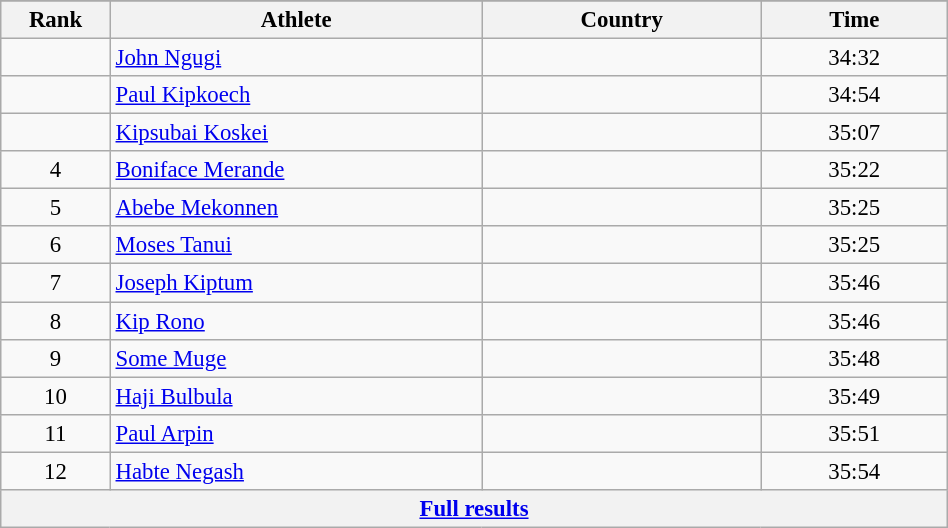<table class="wikitable sortable" style=" text-align:center; font-size:95%;" width="50%">
<tr>
</tr>
<tr>
<th width=5%>Rank</th>
<th width=20%>Athlete</th>
<th width=15%>Country</th>
<th width=10%>Time</th>
</tr>
<tr>
<td align=center></td>
<td align=left><a href='#'>John Ngugi</a></td>
<td align=left></td>
<td>34:32</td>
</tr>
<tr>
<td align=center></td>
<td align=left><a href='#'>Paul Kipkoech</a></td>
<td align=left></td>
<td>34:54</td>
</tr>
<tr>
<td align=center></td>
<td align=left><a href='#'>Kipsubai Koskei</a></td>
<td align=left></td>
<td>35:07</td>
</tr>
<tr>
<td align=center>4</td>
<td align=left><a href='#'>Boniface Merande</a></td>
<td align=left></td>
<td>35:22</td>
</tr>
<tr>
<td align=center>5</td>
<td align=left><a href='#'>Abebe Mekonnen</a></td>
<td align=left></td>
<td>35:25</td>
</tr>
<tr>
<td align=center>6</td>
<td align=left><a href='#'>Moses Tanui</a></td>
<td align=left></td>
<td>35:25</td>
</tr>
<tr>
<td align=center>7</td>
<td align=left><a href='#'>Joseph Kiptum</a></td>
<td align=left></td>
<td>35:46</td>
</tr>
<tr>
<td align=center>8</td>
<td align=left><a href='#'>Kip Rono</a></td>
<td align=left></td>
<td>35:46</td>
</tr>
<tr>
<td align=center>9</td>
<td align=left><a href='#'>Some Muge</a></td>
<td align=left></td>
<td>35:48</td>
</tr>
<tr>
<td align=center>10</td>
<td align=left><a href='#'>Haji Bulbula</a></td>
<td align=left></td>
<td>35:49</td>
</tr>
<tr>
<td align=center>11</td>
<td align=left><a href='#'>Paul Arpin</a></td>
<td align=left></td>
<td>35:51</td>
</tr>
<tr>
<td align=center>12</td>
<td align=left><a href='#'>Habte Negash</a></td>
<td align=left></td>
<td>35:54</td>
</tr>
<tr class="sortbottom">
<th colspan=4 align=center><a href='#'>Full results</a></th>
</tr>
</table>
